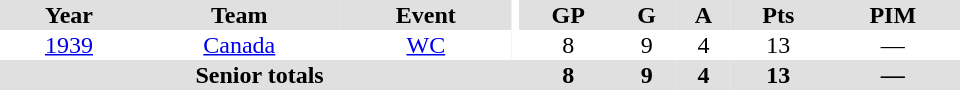<table border="0" cellpadding="1" cellspacing="0" ID="Table3" style="text-align:center; width:40em">
<tr bgcolor="#e0e0e0">
<th>Year</th>
<th>Team</th>
<th>Event</th>
<th rowspan="102" bgcolor="#ffffff"></th>
<th>GP</th>
<th>G</th>
<th>A</th>
<th>Pts</th>
<th>PIM</th>
</tr>
<tr>
<td><a href='#'>1939</a></td>
<td><a href='#'>Canada</a></td>
<td><a href='#'>WC</a></td>
<td>8</td>
<td>9</td>
<td>4</td>
<td>13</td>
<td>—</td>
</tr>
<tr bgcolor="#e0e0e0">
<th colspan="4">Senior totals</th>
<th>8</th>
<th>9</th>
<th>4</th>
<th>13</th>
<th>—</th>
</tr>
</table>
